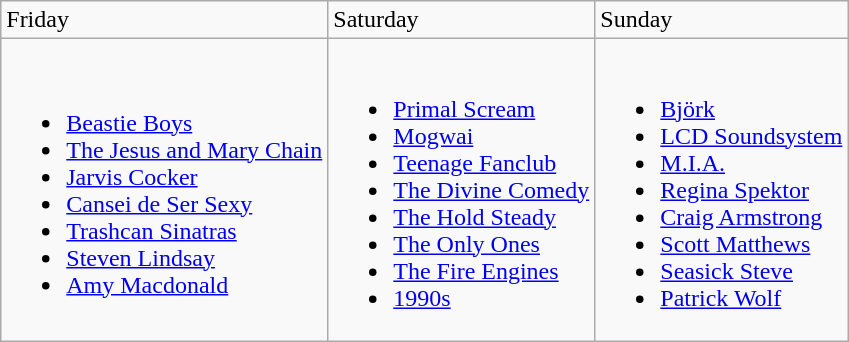<table class="wikitable">
<tr>
<td>Friday</td>
<td>Saturday</td>
<td>Sunday</td>
</tr>
<tr>
<td><br><ul><li><a href='#'>Beastie Boys</a></li><li><a href='#'>The Jesus and Mary Chain</a></li><li><a href='#'>Jarvis Cocker</a></li><li><a href='#'>Cansei de Ser Sexy</a></li><li><a href='#'>Trashcan Sinatras</a></li><li><a href='#'>Steven Lindsay</a></li><li><a href='#'>Amy Macdonald</a></li></ul></td>
<td><br><ul><li><a href='#'>Primal Scream</a></li><li><a href='#'>Mogwai</a></li><li><a href='#'>Teenage Fanclub</a></li><li><a href='#'>The Divine Comedy</a></li><li><a href='#'>The Hold Steady</a></li><li><a href='#'>The Only Ones</a></li><li><a href='#'>The Fire Engines</a></li><li><a href='#'>1990s</a></li></ul></td>
<td><br><ul><li><a href='#'>Björk</a></li><li><a href='#'>LCD Soundsystem</a></li><li><a href='#'>M.I.A.</a></li><li><a href='#'>Regina Spektor</a></li><li><a href='#'>Craig Armstrong</a></li><li><a href='#'>Scott Matthews</a></li><li><a href='#'>Seasick Steve</a></li><li><a href='#'>Patrick Wolf</a></li></ul></td>
</tr>
</table>
